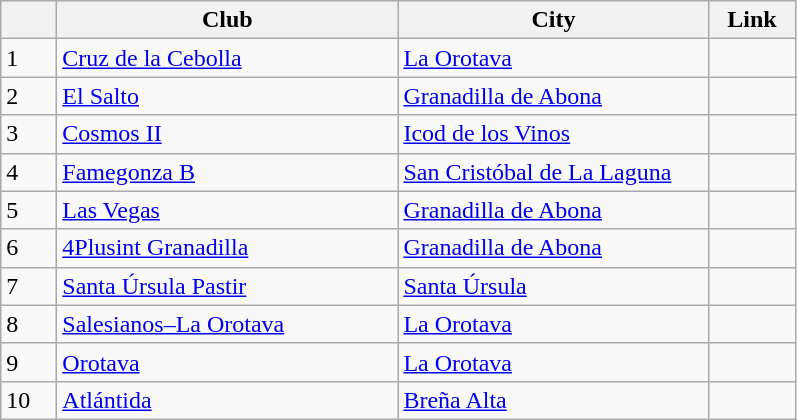<table class="wikitable sortable">
<tr>
<th width=30></th>
<th width=220>Club</th>
<th width=200>City</th>
<th width=50>Link</th>
</tr>
<tr>
<td>1</td>
<td><a href='#'>Cruz de la Cebolla</a></td>
<td><a href='#'>La Orotava</a></td>
<td></td>
</tr>
<tr>
<td>2</td>
<td><a href='#'>El Salto</a></td>
<td><a href='#'>Granadilla de Abona</a></td>
<td></td>
</tr>
<tr>
<td>3</td>
<td><a href='#'>Cosmos II</a></td>
<td><a href='#'>Icod de los Vinos</a></td>
<td></td>
</tr>
<tr>
<td>4</td>
<td><a href='#'>Famegonza B</a></td>
<td><a href='#'>San Cristóbal de La Laguna</a></td>
<td></td>
</tr>
<tr>
<td>5</td>
<td><a href='#'>Las Vegas</a></td>
<td><a href='#'>Granadilla de Abona</a></td>
<td></td>
</tr>
<tr>
<td>6</td>
<td><a href='#'>4Plusint Granadilla</a></td>
<td><a href='#'>Granadilla de Abona</a></td>
<td></td>
</tr>
<tr>
<td>7</td>
<td><a href='#'>Santa Úrsula Pastir</a></td>
<td><a href='#'>Santa Úrsula</a></td>
<td></td>
</tr>
<tr>
<td>8</td>
<td><a href='#'>Salesianos–La Orotava</a></td>
<td><a href='#'>La Orotava</a></td>
<td></td>
</tr>
<tr>
<td>9</td>
<td><a href='#'>Orotava</a></td>
<td><a href='#'>La Orotava</a></td>
<td></td>
</tr>
<tr>
<td>10</td>
<td><a href='#'>Atlántida</a></td>
<td><a href='#'>Breña Alta</a></td>
<td></td>
</tr>
</table>
